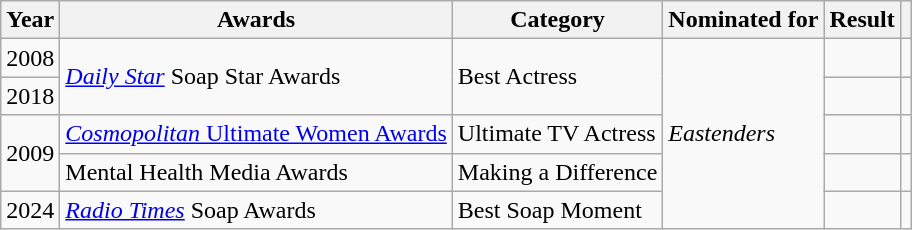<table class="wikitable plainrowheaders">
<tr>
<th scope="col">Year</th>
<th scope="col">Awards</th>
<th scope="col">Category</th>
<th scope="col">Nominated for</th>
<th scope="col">Result</th>
<th scope="col"></th>
</tr>
<tr>
<td align="center">2008</td>
<td rowspan = "2"><em><a href='#'>Daily Star</a></em> Soap Star Awards</td>
<td rowspan = "2">Best Actress</td>
<td rowspan = "5"><em>Eastenders</em></td>
<td></td>
<td align="center"></td>
</tr>
<tr>
<td align="center">2018</td>
<td></td>
<td align="center"></td>
</tr>
<tr>
<td align="center" rowspan ="2">2009</td>
<td><a href='#'><em>Cosmopolitan</em> Ultimate Women Awards</a></td>
<td>Ultimate TV Actress</td>
<td></td>
<td align="center"></td>
</tr>
<tr>
<td>Mental Health Media Awards</td>
<td>Making a Difference </td>
<td></td>
<td align="center"></td>
</tr>
<tr>
<td>2024</td>
<td><em><a href='#'>Radio Times</a></em> Soap Awards</td>
<td>Best Soap Moment </td>
<td></td>
<td align="center"></td>
</tr>
</table>
